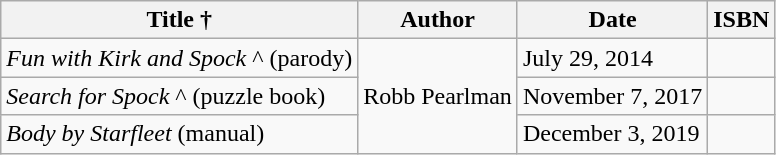<table class="wikitable">
<tr>
<th>Title †</th>
<th>Author</th>
<th>Date</th>
<th>ISBN</th>
</tr>
<tr>
<td><em>Fun with Kirk and Spock</em> ^ (parody)</td>
<td rowspan="3">Robb Pearlman</td>
<td>July 29, 2014</td>
<td></td>
</tr>
<tr>
<td><em>Search for Spock</em> ^ (puzzle book)</td>
<td>November 7, 2017</td>
<td></td>
</tr>
<tr>
<td><em>Body by Starfleet</em> (manual)</td>
<td>December 3, 2019</td>
<td></td>
</tr>
</table>
